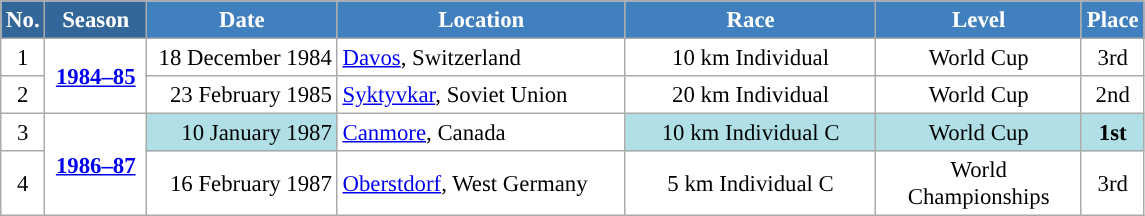<table class="wikitable sortable" style="font-size:95%; text-align:center; border:grey solid 1px; border-collapse:collapse; background:#ffffff;">
<tr style="background:#efefef;">
<th style="background-color:#369; color:white;">No.</th>
<th style="background-color:#369; color:white;">Season</th>
<th style="background-color:#4180be; color:white; width:120px;">Date</th>
<th style="background-color:#4180be; color:white; width:185px;">Location</th>
<th style="background-color:#4180be; color:white; width:160px;">Race</th>
<th style="background-color:#4180be; color:white; width:130px;">Level</th>
<th style="background-color:#4180be; color:white;">Place</th>
</tr>
<tr>
<td align=center>1</td>
<td rowspan=2 align=center><strong> <a href='#'>1984–85</a> </strong></td>
<td align=right>18 December 1984</td>
<td align=left> <a href='#'>Davos</a>, Switzerland</td>
<td>10 km Individual</td>
<td>World Cup</td>
<td>3rd</td>
</tr>
<tr>
<td align=center>2</td>
<td align=right>23 February 1985</td>
<td align=left> <a href='#'>Syktyvkar</a>, Soviet Union</td>
<td>20 km Individual</td>
<td>World Cup</td>
<td>2nd</td>
</tr>
<tr>
<td align=center>3</td>
<td rowspan=2 align=center><strong><a href='#'>1986–87</a></strong></td>
<td bgcolor="#BOEOE6" align=right>10 January 1987</td>
<td align=left> <a href='#'>Canmore</a>, Canada</td>
<td bgcolor="#BOEOE6">10 km Individual C</td>
<td bgcolor="#BOEOE6">World Cup</td>
<td bgcolor="#BOEOE6"><strong>1st</strong></td>
</tr>
<tr>
<td align=center>4</td>
<td align=right>16 February 1987</td>
<td align=left> <a href='#'>Oberstdorf</a>, West Germany</td>
<td>5 km Individual C</td>
<td>World Championships</td>
<td>3rd</td>
</tr>
</table>
